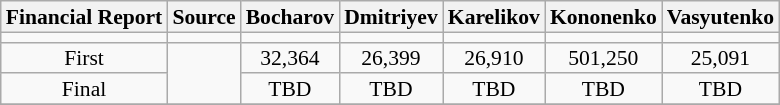<table class="wikitable" style="text-align:center; font-size:90%; line-height:14px">
<tr>
<th>Financial Report</th>
<th>Source</th>
<th>Bocharov</th>
<th>Dmitriyev</th>
<th>Karelikov</th>
<th>Kononenko</th>
<th>Vasyutenko</th>
</tr>
<tr>
<td></td>
<td></td>
<td bgcolor=></td>
<td bgcolor=></td>
<td bgcolor=></td>
<td bgcolor=></td>
<td bgcolor=></td>
</tr>
<tr align=center>
<td>First</td>
<td rowspan=2></td>
<td>32,364</td>
<td>26,399</td>
<td>26,910</td>
<td>501,250</td>
<td>25,091</td>
</tr>
<tr>
<td>Final</td>
<td>TBD</td>
<td>TBD</td>
<td>TBD</td>
<td>TBD</td>
<td>TBD</td>
</tr>
<tr>
</tr>
</table>
